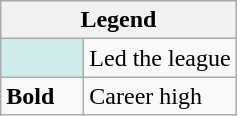<table class="wikitable mw-collapsible">
<tr>
<th colspan="2">Legend</th>
</tr>
<tr>
<td style="background:#cfecec; width:3em;"></td>
<td>Led the league</td>
</tr>
<tr>
<td><strong>Bold</strong></td>
<td>Career high</td>
</tr>
</table>
